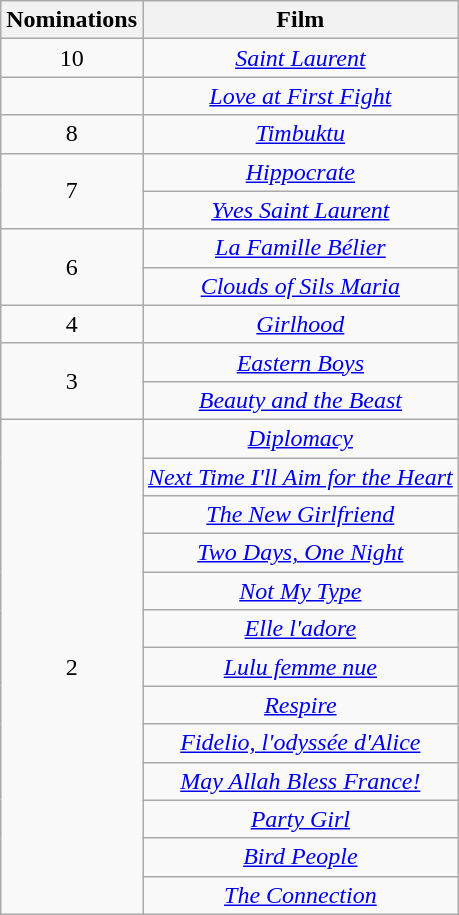<table class="wikitable" style="text-align: center">
<tr>
<th scope="col" width="55">Nominations</th>
<th scope="col" align="center">Film</th>
</tr>
<tr>
<td style="text-align:center">10</td>
<td><em><a href='#'>Saint Laurent</a></em></td>
</tr>
<tr>
<td></td>
<td><em><a href='#'>Love at First Fight</a></em></td>
</tr>
<tr>
<td style="text-align:center">8</td>
<td><em><a href='#'>Timbuktu</a></em></td>
</tr>
<tr>
<td rowspan=2 style="text-align:center">7</td>
<td><em><a href='#'>Hippocrate</a></em></td>
</tr>
<tr>
<td><em><a href='#'>Yves Saint Laurent</a></em></td>
</tr>
<tr>
<td rowspan=2 style="text-align:center">6</td>
<td><em><a href='#'>La Famille Bélier</a></em></td>
</tr>
<tr>
<td><em><a href='#'>Clouds of Sils Maria</a></em></td>
</tr>
<tr>
<td rowspan=1 style="text-align:center">4</td>
<td><em><a href='#'>Girlhood</a></em></td>
</tr>
<tr>
<td rowspan=2 style="text-align:center">3</td>
<td><em><a href='#'>Eastern Boys</a></em></td>
</tr>
<tr>
<td><em><a href='#'>Beauty and the Beast</a></em></td>
</tr>
<tr>
<td rowspan=13 style="text-align:center">2</td>
<td><em><a href='#'>Diplomacy</a></em></td>
</tr>
<tr>
<td><em><a href='#'>Next Time I'll Aim for the Heart</a></em></td>
</tr>
<tr>
<td><em><a href='#'>The New Girlfriend</a></em></td>
</tr>
<tr>
<td><em><a href='#'>Two Days, One Night</a></em></td>
</tr>
<tr>
<td><em><a href='#'>Not My Type</a></em></td>
</tr>
<tr>
<td><em><a href='#'>Elle l'adore</a></em></td>
</tr>
<tr>
<td><em><a href='#'>Lulu femme nue</a></em></td>
</tr>
<tr>
<td><em><a href='#'>Respire</a></em></td>
</tr>
<tr>
<td><em><a href='#'>Fidelio, l'odyssée d'Alice</a></em></td>
</tr>
<tr>
<td><em><a href='#'>May Allah Bless France!</a></em></td>
</tr>
<tr>
<td><em><a href='#'>Party Girl</a></em></td>
</tr>
<tr>
<td><em><a href='#'>Bird People</a></em></td>
</tr>
<tr>
<td><em><a href='#'>The Connection</a></em></td>
</tr>
</table>
